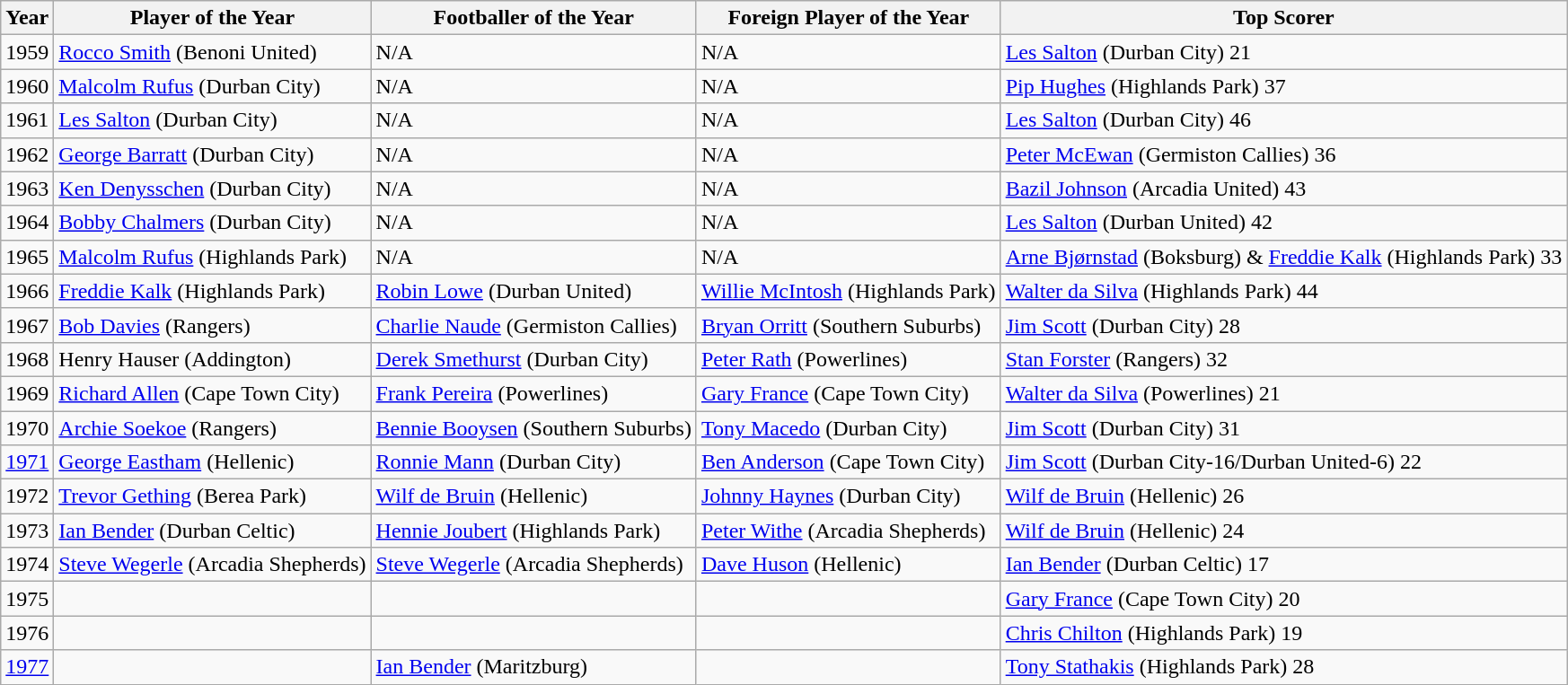<table class="wikitable">
<tr>
<th>Year</th>
<th>Player of the Year</th>
<th>Footballer of the Year</th>
<th>Foreign Player of the Year</th>
<th>Top Scorer</th>
</tr>
<tr>
<td>1959</td>
<td><a href='#'>Rocco Smith</a> (Benoni United)</td>
<td>N/A</td>
<td>N/A</td>
<td><a href='#'>Les Salton</a> (Durban City) 21</td>
</tr>
<tr>
<td>1960</td>
<td><a href='#'>Malcolm Rufus</a> (Durban City)</td>
<td>N/A</td>
<td>N/A</td>
<td><a href='#'>Pip Hughes</a> (Highlands Park) 37</td>
</tr>
<tr>
<td>1961</td>
<td><a href='#'>Les Salton</a> (Durban City)</td>
<td>N/A</td>
<td>N/A</td>
<td><a href='#'>Les Salton</a> (Durban City) 46</td>
</tr>
<tr>
<td>1962</td>
<td><a href='#'>George Barratt</a> (Durban City)</td>
<td>N/A</td>
<td>N/A</td>
<td><a href='#'>Peter McEwan</a> (Germiston Callies) 36</td>
</tr>
<tr>
<td>1963</td>
<td><a href='#'>Ken Denysschen</a> (Durban City)</td>
<td>N/A</td>
<td>N/A</td>
<td><a href='#'>Bazil Johnson</a> (Arcadia United) 43</td>
</tr>
<tr>
<td>1964</td>
<td> <a href='#'>Bobby Chalmers</a> (Durban City)</td>
<td>N/A</td>
<td>N/A</td>
<td><a href='#'>Les Salton</a> (Durban United) 42</td>
</tr>
<tr>
<td>1965</td>
<td><a href='#'>Malcolm Rufus</a> (Highlands Park)</td>
<td>N/A</td>
<td>N/A</td>
<td><a href='#'>Arne Bjørnstad</a> (Boksburg) & <a href='#'>Freddie Kalk</a> (Highlands Park) 33</td>
</tr>
<tr>
<td>1966</td>
<td><a href='#'>Freddie Kalk</a> (Highlands Park)</td>
<td><a href='#'>Robin Lowe</a> (Durban United)</td>
<td> <a href='#'>Willie McIntosh</a> (Highlands Park)</td>
<td> <a href='#'>Walter da Silva</a> (Highlands Park) 44</td>
</tr>
<tr>
<td>1967</td>
<td><a href='#'>Bob Davies</a> (Rangers)</td>
<td><a href='#'>Charlie Naude</a> (Germiston Callies)</td>
<td> <a href='#'>Bryan Orritt</a> (Southern Suburbs)</td>
<td><a href='#'>Jim Scott</a> (Durban City) 28</td>
</tr>
<tr>
<td>1968</td>
<td>Henry Hauser (Addington)</td>
<td><a href='#'>Derek Smethurst</a> (Durban City)</td>
<td> <a href='#'>Peter Rath</a> (Powerlines)</td>
<td><a href='#'>Stan Forster</a> (Rangers) 32</td>
</tr>
<tr>
<td>1969</td>
<td><a href='#'>Richard Allen</a> (Cape Town City)</td>
<td><a href='#'>Frank Pereira</a> (Powerlines)</td>
<td> <a href='#'>Gary France</a> (Cape Town City)</td>
<td><a href='#'>Walter da Silva</a> (Powerlines) 21</td>
</tr>
<tr>
<td>1970</td>
<td><a href='#'>Archie Soekoe</a> (Rangers)</td>
<td><a href='#'>Bennie Booysen</a> (Southern Suburbs)</td>
<td> <a href='#'>Tony Macedo</a> (Durban City)</td>
<td><a href='#'>Jim Scott</a> (Durban City) 31</td>
</tr>
<tr>
<td><a href='#'>1971</a></td>
<td> <a href='#'>George Eastham</a> (Hellenic)</td>
<td><a href='#'>Ronnie Mann</a> (Durban City)</td>
<td> <a href='#'>Ben Anderson</a> (Cape Town City)</td>
<td> <a href='#'>Jim Scott</a> (Durban City-16/Durban United-6) 22</td>
</tr>
<tr>
<td>1972</td>
<td><a href='#'>Trevor Gething</a> (Berea Park)</td>
<td><a href='#'>Wilf de Bruin</a> (Hellenic)</td>
<td> <a href='#'>Johnny Haynes</a> (Durban City)</td>
<td><a href='#'>Wilf de Bruin</a> (Hellenic) 26</td>
</tr>
<tr>
<td>1973</td>
<td><a href='#'>Ian Bender</a> (Durban Celtic)</td>
<td><a href='#'>Hennie Joubert</a> (Highlands Park)</td>
<td> <a href='#'>Peter Withe</a> (Arcadia Shepherds)</td>
<td><a href='#'>Wilf de Bruin</a> (Hellenic) 24</td>
</tr>
<tr>
<td>1974</td>
<td><a href='#'>Steve Wegerle</a> (Arcadia Shepherds)</td>
<td><a href='#'>Steve Wegerle</a> (Arcadia Shepherds)</td>
<td> <a href='#'>Dave Huson</a> (Hellenic)</td>
<td><a href='#'>Ian Bender</a> (Durban Celtic) 17</td>
</tr>
<tr>
<td>1975</td>
<td></td>
<td></td>
<td></td>
<td><a href='#'>Gary France</a> (Cape Town City) 20</td>
</tr>
<tr>
<td>1976</td>
<td></td>
<td></td>
<td></td>
<td><a href='#'>Chris Chilton</a> (Highlands Park) 19</td>
</tr>
<tr>
<td><a href='#'>1977</a></td>
<td></td>
<td><a href='#'>Ian Bender</a> (Maritzburg)</td>
<td></td>
<td><a href='#'>Tony Stathakis</a> (Highlands Park) 28</td>
</tr>
</table>
